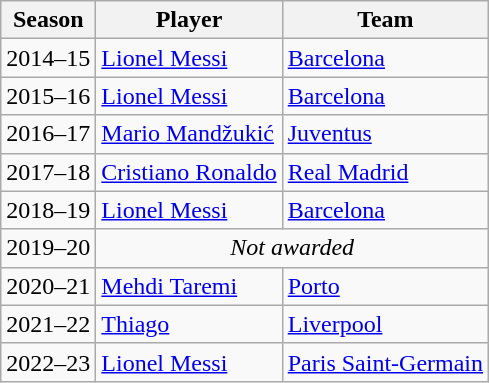<table class="sortable wikitable">
<tr>
<th>Season</th>
<th>Player</th>
<th>Team</th>
</tr>
<tr>
<td align="center">2014–15</td>
<td> <a href='#'>Lionel Messi</a></td>
<td> <a href='#'>Barcelona</a></td>
</tr>
<tr>
<td align="center">2015–16</td>
<td> <a href='#'>Lionel Messi</a></td>
<td> <a href='#'>Barcelona</a></td>
</tr>
<tr>
<td align="center">2016–17</td>
<td> <a href='#'>Mario Mandžukić</a></td>
<td> <a href='#'>Juventus</a></td>
</tr>
<tr>
<td align="center">2017–18</td>
<td> <a href='#'>Cristiano Ronaldo</a></td>
<td> <a href='#'>Real Madrid</a></td>
</tr>
<tr>
<td align="center">2018–19</td>
<td> <a href='#'>Lionel Messi</a></td>
<td> <a href='#'>Barcelona</a></td>
</tr>
<tr>
<td align="center">2019–20</td>
<td colspan="2" align="center"><em>Not awarded</em></td>
</tr>
<tr>
<td align="center">2020–21</td>
<td> <a href='#'>Mehdi Taremi</a></td>
<td> <a href='#'>Porto</a></td>
</tr>
<tr>
<td align="center">2021–22</td>
<td> <a href='#'>Thiago</a></td>
<td> <a href='#'>Liverpool</a></td>
</tr>
<tr>
<td align="center">2022–23</td>
<td> <a href='#'>Lionel Messi</a></td>
<td> <a href='#'>Paris Saint-Germain</a></td>
</tr>
</table>
